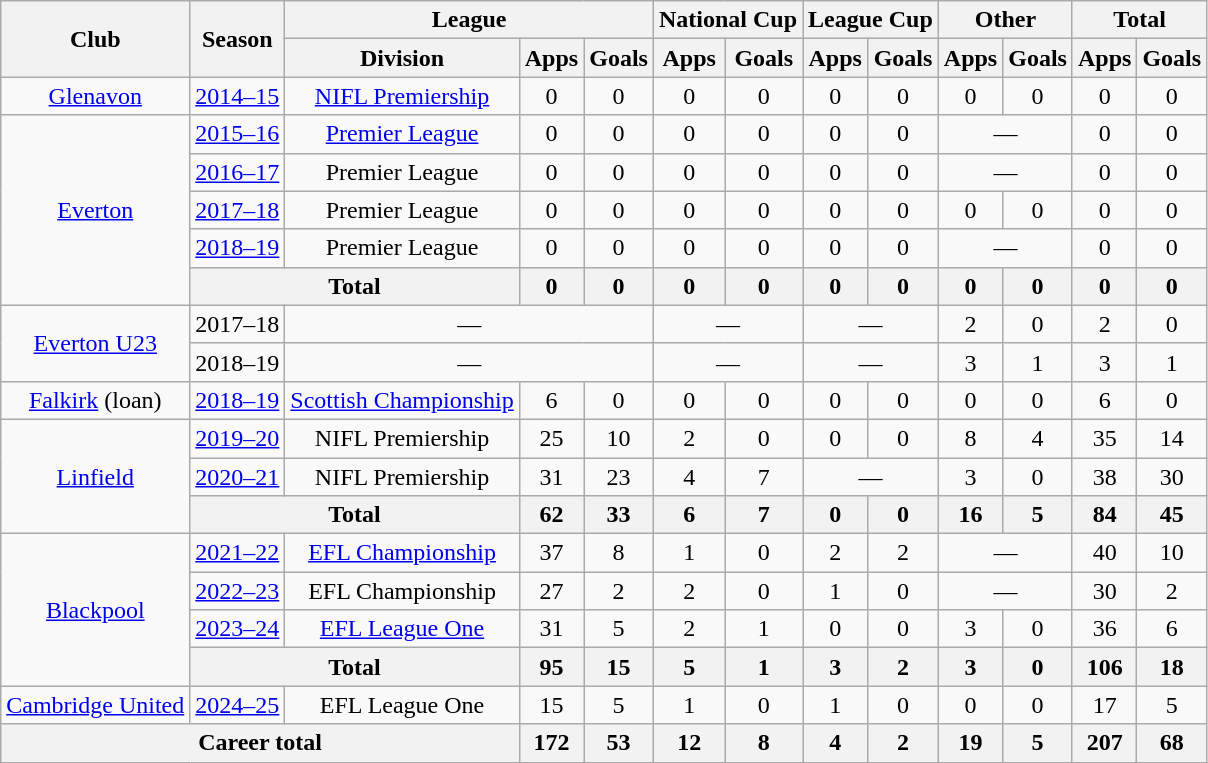<table class=wikitable style="text-align: center">
<tr>
<th rowspan=2>Club</th>
<th rowspan=2>Season</th>
<th colspan=3>League</th>
<th colspan=2>National Cup</th>
<th colspan=2>League Cup</th>
<th colspan=2>Other</th>
<th colspan=2>Total</th>
</tr>
<tr>
<th>Division</th>
<th>Apps</th>
<th>Goals</th>
<th>Apps</th>
<th>Goals</th>
<th>Apps</th>
<th>Goals</th>
<th>Apps</th>
<th>Goals</th>
<th>Apps</th>
<th>Goals</th>
</tr>
<tr>
<td><a href='#'>Glenavon</a></td>
<td><a href='#'>2014–15</a></td>
<td><a href='#'>NIFL Premiership</a></td>
<td>0</td>
<td>0</td>
<td>0</td>
<td>0</td>
<td>0</td>
<td>0</td>
<td>0</td>
<td>0</td>
<td>0</td>
<td>0</td>
</tr>
<tr>
<td rowspan=5><a href='#'>Everton</a></td>
<td><a href='#'>2015–16</a></td>
<td><a href='#'>Premier League</a></td>
<td>0</td>
<td>0</td>
<td>0</td>
<td>0</td>
<td>0</td>
<td>0</td>
<td colspan=2>—</td>
<td>0</td>
<td>0</td>
</tr>
<tr>
<td><a href='#'>2016–17</a></td>
<td>Premier League</td>
<td>0</td>
<td>0</td>
<td>0</td>
<td>0</td>
<td>0</td>
<td>0</td>
<td colspan=2>—</td>
<td>0</td>
<td>0</td>
</tr>
<tr>
<td><a href='#'>2017–18</a></td>
<td>Premier League</td>
<td>0</td>
<td>0</td>
<td>0</td>
<td>0</td>
<td>0</td>
<td>0</td>
<td>0</td>
<td>0</td>
<td>0</td>
<td>0</td>
</tr>
<tr>
<td><a href='#'>2018–19</a></td>
<td>Premier League</td>
<td>0</td>
<td>0</td>
<td>0</td>
<td>0</td>
<td>0</td>
<td>0</td>
<td colspan=2>—</td>
<td>0</td>
<td>0</td>
</tr>
<tr>
<th colspan=2>Total</th>
<th>0</th>
<th>0</th>
<th>0</th>
<th>0</th>
<th>0</th>
<th>0</th>
<th>0</th>
<th>0</th>
<th>0</th>
<th>0</th>
</tr>
<tr>
<td rowspan=2><a href='#'>Everton U23</a></td>
<td>2017–18</td>
<td colspan=3>—</td>
<td colspan=2>—</td>
<td colspan=2>—</td>
<td>2</td>
<td>0</td>
<td>2</td>
<td>0</td>
</tr>
<tr>
<td>2018–19</td>
<td colspan=3>—</td>
<td colspan=2>—</td>
<td colspan=2>—</td>
<td>3</td>
<td>1</td>
<td>3</td>
<td>1</td>
</tr>
<tr>
<td><a href='#'>Falkirk</a> (loan)</td>
<td><a href='#'>2018–19</a></td>
<td><a href='#'>Scottish Championship</a></td>
<td>6</td>
<td>0</td>
<td>0</td>
<td>0</td>
<td>0</td>
<td>0</td>
<td>0</td>
<td>0</td>
<td>6</td>
<td>0</td>
</tr>
<tr>
<td rowspan=3><a href='#'>Linfield</a></td>
<td><a href='#'>2019–20</a></td>
<td>NIFL Premiership</td>
<td>25</td>
<td>10</td>
<td>2</td>
<td>0</td>
<td>0</td>
<td>0</td>
<td>8</td>
<td>4</td>
<td>35</td>
<td>14</td>
</tr>
<tr>
<td><a href='#'>2020–21</a></td>
<td>NIFL Premiership</td>
<td>31</td>
<td>23</td>
<td>4</td>
<td>7</td>
<td colspan=2>—</td>
<td>3</td>
<td>0</td>
<td>38</td>
<td>30</td>
</tr>
<tr>
<th colspan="2">Total</th>
<th>62</th>
<th>33</th>
<th>6</th>
<th>7</th>
<th>0</th>
<th>0</th>
<th>16</th>
<th>5</th>
<th>84</th>
<th>45</th>
</tr>
<tr>
<td rowspan="4"><a href='#'>Blackpool</a></td>
<td><a href='#'>2021–22</a></td>
<td><a href='#'>EFL Championship</a></td>
<td>37</td>
<td>8</td>
<td>1</td>
<td>0</td>
<td>2</td>
<td>2</td>
<td colspan=2>—</td>
<td>40</td>
<td>10</td>
</tr>
<tr>
<td><a href='#'>2022–23</a></td>
<td>EFL Championship</td>
<td>27</td>
<td>2</td>
<td>2</td>
<td>0</td>
<td>1</td>
<td>0</td>
<td colspan=2>—</td>
<td>30</td>
<td>2</td>
</tr>
<tr>
<td><a href='#'>2023–24</a></td>
<td><a href='#'>EFL League One</a></td>
<td>31</td>
<td>5</td>
<td>2</td>
<td>1</td>
<td>0</td>
<td>0</td>
<td>3</td>
<td>0</td>
<td>36</td>
<td>6</td>
</tr>
<tr>
<th colspan="2">Total</th>
<th>95</th>
<th>15</th>
<th>5</th>
<th>1</th>
<th>3</th>
<th>2</th>
<th>3</th>
<th>0</th>
<th>106</th>
<th>18</th>
</tr>
<tr>
<td><a href='#'>Cambridge United</a></td>
<td><a href='#'>2024–25</a></td>
<td>EFL League One</td>
<td>15</td>
<td>5</td>
<td>1</td>
<td>0</td>
<td>1</td>
<td>0</td>
<td>0</td>
<td>0</td>
<td>17</td>
<td>5</td>
</tr>
<tr>
<th colspan="3">Career total</th>
<th>172</th>
<th>53</th>
<th>12</th>
<th>8</th>
<th>4</th>
<th>2</th>
<th>19</th>
<th>5</th>
<th>207</th>
<th>68</th>
</tr>
</table>
